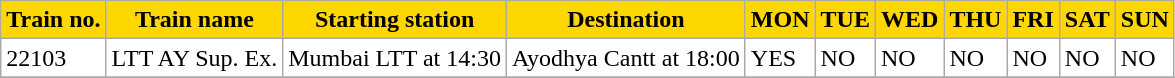<table class="wikitable sortable" style="background:#ffffff;">
<tr>
<th style="background-color:#FFD700">Train no.</th>
<th ! style="background-color:#FFD700">Train name</th>
<th ! style="background-color:#FFD700">Starting station</th>
<th ! style="background-color:#FFD700">Destination</th>
<th ! style="background-color:#FFD700">MON</th>
<th ! style="background-color:#FFD700">TUE</th>
<th ! style="background-color:#FFD700">WED</th>
<th ! style="background-color:#FFD700">THU</th>
<th ! style="background-color:#FFD700">FRI</th>
<th ! style="background-color:#FFD700">SAT</th>
<th ! style="background-color:#FFD700">SUN</th>
</tr>
<tr>
<td align="left">22103</td>
<td align="left">LTT AY Sup. Ex.</td>
<td align="left">Mumbai LTT at 14:30</td>
<td align="left">Ayodhya Cantt at 18:00</td>
<td align="left">YES</td>
<td align="left">NO</td>
<td align="left">NO</td>
<td align="left">NO</td>
<td align="left">NO</td>
<td align="left">NO</td>
<td align="left">NO</td>
</tr>
<tr>
</tr>
</table>
